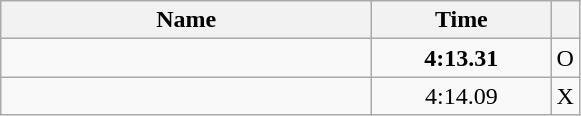<table class="wikitable" style="text-align:center;">
<tr>
<th style="width:15em">Name</th>
<th style="width:7em">Time</th>
<th></th>
</tr>
<tr>
<td align=left></td>
<td><strong>4:13.31</strong></td>
<td>O</td>
</tr>
<tr>
<td align=left></td>
<td>4:14.09</td>
<td>X</td>
</tr>
</table>
